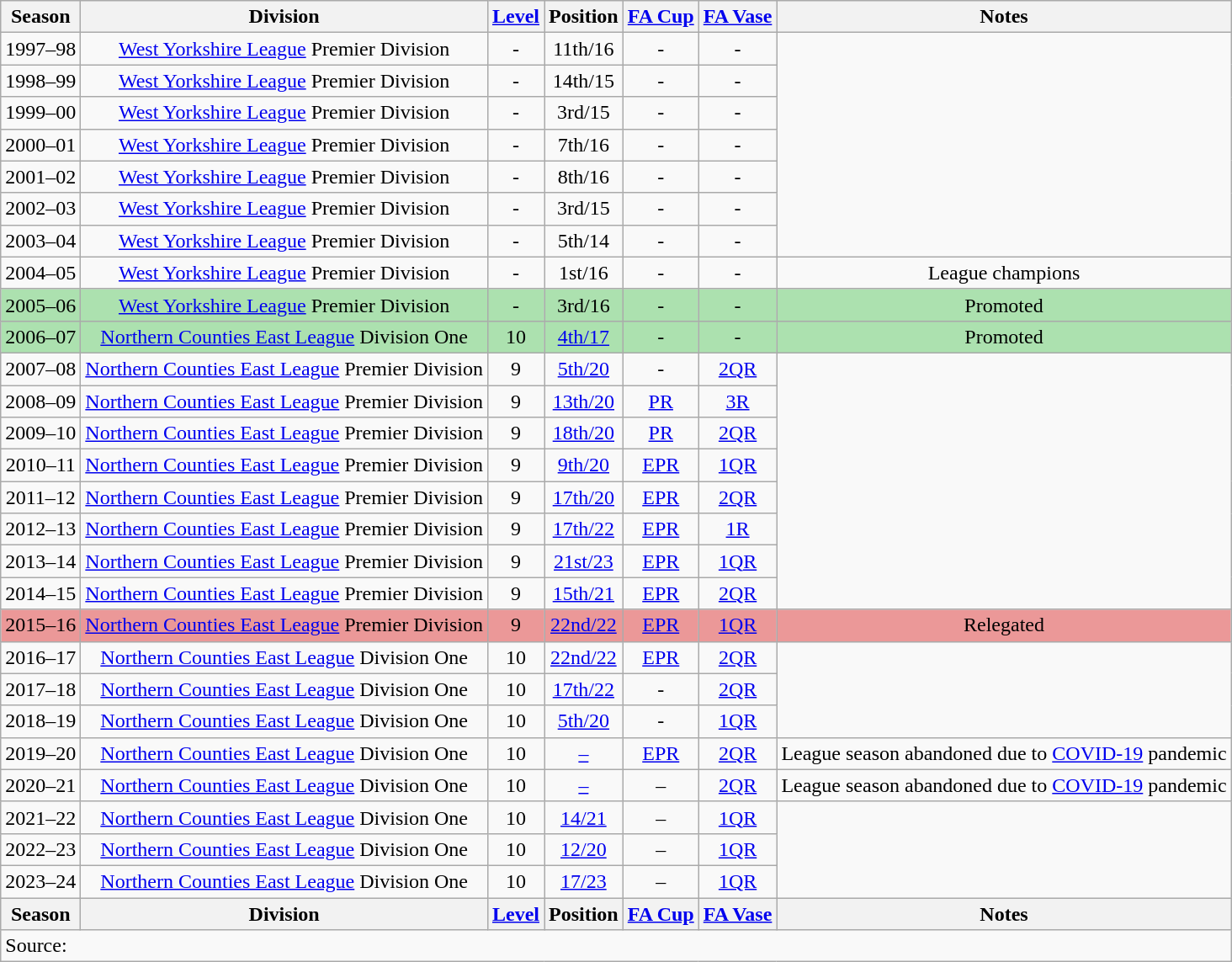<table class="wikitable collapsible collapsed" style=text-align:center>
<tr>
<th>Season</th>
<th>Division</th>
<th><a href='#'>Level</a></th>
<th>Position</th>
<th><a href='#'>FA Cup</a></th>
<th><a href='#'>FA Vase</a></th>
<th>Notes</th>
</tr>
<tr>
<td>1997–98</td>
<td><a href='#'>West Yorkshire League</a> Premier Division</td>
<td>-</td>
<td>11th/16</td>
<td>-</td>
<td>-</td>
</tr>
<tr>
<td>1998–99</td>
<td><a href='#'>West Yorkshire League</a> Premier Division</td>
<td>-</td>
<td>14th/15</td>
<td>-</td>
<td>-</td>
</tr>
<tr>
<td>1999–00</td>
<td><a href='#'>West Yorkshire League</a> Premier Division</td>
<td>-</td>
<td>3rd/15</td>
<td>-</td>
<td>-</td>
</tr>
<tr>
<td>2000–01</td>
<td><a href='#'>West Yorkshire League</a> Premier Division</td>
<td>-</td>
<td>7th/16</td>
<td>-</td>
<td>-</td>
</tr>
<tr>
<td>2001–02</td>
<td><a href='#'>West Yorkshire League</a> Premier Division</td>
<td>-</td>
<td>8th/16</td>
<td>-</td>
<td>-</td>
</tr>
<tr>
<td>2002–03</td>
<td><a href='#'>West Yorkshire League</a> Premier Division</td>
<td>-</td>
<td>3rd/15</td>
<td>-</td>
<td>-</td>
</tr>
<tr>
<td>2003–04</td>
<td><a href='#'>West Yorkshire League</a> Premier Division</td>
<td>-</td>
<td>5th/14</td>
<td>-</td>
<td>-</td>
</tr>
<tr>
<td>2004–05</td>
<td><a href='#'>West Yorkshire League</a> Premier Division</td>
<td>-</td>
<td>1st/16</td>
<td>-</td>
<td>-</td>
<td>League champions</td>
</tr>
<tr bgcolor="#ACE1AF">
<td>2005–06</td>
<td><a href='#'>West Yorkshire League</a> Premier Division</td>
<td>-</td>
<td>3rd/16</td>
<td>-</td>
<td>-</td>
<td>Promoted</td>
</tr>
<tr bgcolor="#ACE1AF">
<td>2006–07</td>
<td><a href='#'>Northern Counties East League</a> Division One</td>
<td>10</td>
<td><a href='#'>4th/17</a></td>
<td>-</td>
<td>-</td>
<td>Promoted</td>
</tr>
<tr>
<td>2007–08</td>
<td><a href='#'>Northern Counties East League</a> Premier Division</td>
<td>9</td>
<td><a href='#'>5th/20</a></td>
<td>-</td>
<td><a href='#'>2QR</a></td>
</tr>
<tr>
<td>2008–09</td>
<td><a href='#'>Northern Counties East League</a> Premier Division</td>
<td>9</td>
<td><a href='#'>13th/20</a></td>
<td><a href='#'>PR</a></td>
<td><a href='#'>3R</a></td>
</tr>
<tr>
<td>2009–10</td>
<td><a href='#'>Northern Counties East League</a> Premier Division</td>
<td>9</td>
<td><a href='#'>18th/20</a></td>
<td><a href='#'>PR</a></td>
<td><a href='#'>2QR</a></td>
</tr>
<tr>
<td>2010–11</td>
<td><a href='#'>Northern Counties East League</a> Premier Division</td>
<td>9</td>
<td><a href='#'>9th/20</a></td>
<td><a href='#'>EPR</a></td>
<td><a href='#'>1QR</a></td>
</tr>
<tr>
<td>2011–12</td>
<td><a href='#'>Northern Counties East League</a> Premier Division</td>
<td>9</td>
<td><a href='#'>17th/20</a></td>
<td><a href='#'>EPR</a></td>
<td><a href='#'>2QR</a></td>
</tr>
<tr>
<td>2012–13</td>
<td><a href='#'>Northern Counties East League</a> Premier Division</td>
<td>9</td>
<td><a href='#'>17th/22</a></td>
<td><a href='#'>EPR</a></td>
<td><a href='#'>1R</a></td>
</tr>
<tr>
<td>2013–14</td>
<td><a href='#'>Northern Counties East League</a> Premier Division</td>
<td>9</td>
<td><a href='#'>21st/23</a></td>
<td><a href='#'>EPR</a></td>
<td><a href='#'>1QR</a></td>
</tr>
<tr>
<td>2014–15</td>
<td><a href='#'>Northern Counties East League</a> Premier Division</td>
<td>9</td>
<td><a href='#'>15th/21</a></td>
<td><a href='#'>EPR</a></td>
<td><a href='#'>2QR</a></td>
</tr>
<tr bgcolor="#EB9898">
<td>2015–16</td>
<td><a href='#'>Northern Counties East League</a> Premier Division</td>
<td>9</td>
<td><a href='#'>22nd/22</a></td>
<td><a href='#'>EPR</a></td>
<td><a href='#'>1QR</a></td>
<td>Relegated</td>
</tr>
<tr>
<td>2016–17</td>
<td><a href='#'>Northern Counties East League</a> Division One</td>
<td>10</td>
<td><a href='#'>22nd/22</a></td>
<td><a href='#'>EPR</a></td>
<td><a href='#'>2QR</a></td>
</tr>
<tr>
<td>2017–18</td>
<td><a href='#'>Northern Counties East League</a> Division One</td>
<td>10</td>
<td><a href='#'>17th/22</a></td>
<td>-</td>
<td><a href='#'>2QR</a></td>
</tr>
<tr>
<td>2018–19</td>
<td><a href='#'>Northern Counties East League</a> Division One</td>
<td>10</td>
<td><a href='#'>5th/20</a></td>
<td>-</td>
<td><a href='#'>1QR</a></td>
</tr>
<tr>
<td>2019–20</td>
<td><a href='#'>Northern Counties East League</a> Division One</td>
<td>10</td>
<td><a href='#'>–</a></td>
<td><a href='#'>EPR</a></td>
<td><a href='#'>2QR</a></td>
<td>League season abandoned due to <a href='#'>COVID-19</a> pandemic</td>
</tr>
<tr>
<td>2020–21</td>
<td><a href='#'>Northern Counties East League</a> Division One</td>
<td>10</td>
<td><a href='#'>–</a></td>
<td>–</td>
<td><a href='#'>2QR</a></td>
<td>League season abandoned due to <a href='#'>COVID-19</a> pandemic</td>
</tr>
<tr>
<td>2021–22</td>
<td><a href='#'>Northern Counties East League</a> Division One</td>
<td>10</td>
<td><a href='#'>14/21</a></td>
<td>–</td>
<td><a href='#'>1QR</a></td>
</tr>
<tr>
<td>2022–23</td>
<td><a href='#'>Northern Counties East League</a> Division One</td>
<td>10</td>
<td><a href='#'>12/20</a></td>
<td>–</td>
<td><a href='#'>1QR</a></td>
</tr>
<tr>
<td>2023–24</td>
<td><a href='#'>Northern Counties East League</a> Division One</td>
<td>10</td>
<td><a href='#'>17/23</a></td>
<td>–</td>
<td><a href='#'>1QR</a></td>
</tr>
<tr>
<th>Season</th>
<th>Division</th>
<th><a href='#'>Level</a></th>
<th>Position</th>
<th><a href='#'>FA Cup</a></th>
<th><a href='#'>FA Vase</a></th>
<th>Notes</th>
</tr>
<tr>
<td align=left colspan=7>Source: </td>
</tr>
</table>
